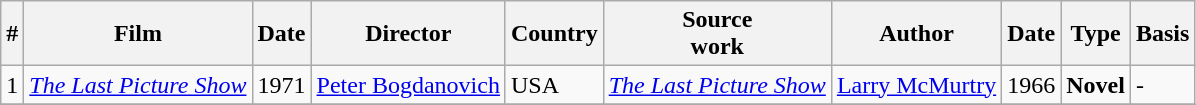<table class="wikitable">
<tr>
<th>#</th>
<th>Film</th>
<th>Date</th>
<th>Director</th>
<th>Country</th>
<th>Source<br>work</th>
<th>Author</th>
<th>Date</th>
<th>Type</th>
<th>Basis</th>
</tr>
<tr>
<td>1</td>
<td><em><a href='#'>The Last Picture Show</a></em> </td>
<td>1971</td>
<td><a href='#'>Peter Bogdanovich</a></td>
<td>USA</td>
<td><em><a href='#'>The Last Picture Show</a></em></td>
<td><a href='#'>Larry McMurtry</a></td>
<td>1966</td>
<td><strong>Novel</strong></td>
<td>-</td>
</tr>
<tr>
</tr>
</table>
